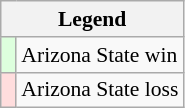<table class="wikitable" style="font-size:90%">
<tr>
<th colspan="2">Legend</th>
</tr>
<tr>
<td bgcolor=ddffdd> </td>
<td>Arizona State win</td>
</tr>
<tr>
<td bgcolor=ffdddd> </td>
<td>Arizona State loss</td>
</tr>
</table>
